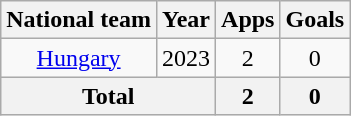<table class=wikitable style=text-align:center>
<tr>
<th>National team</th>
<th>Year</th>
<th>Apps</th>
<th>Goals</th>
</tr>
<tr>
<td><a href='#'>Hungary</a></td>
<td>2023</td>
<td>2</td>
<td>0</td>
</tr>
<tr>
<th colspan="2">Total</th>
<th>2</th>
<th>0</th>
</tr>
</table>
